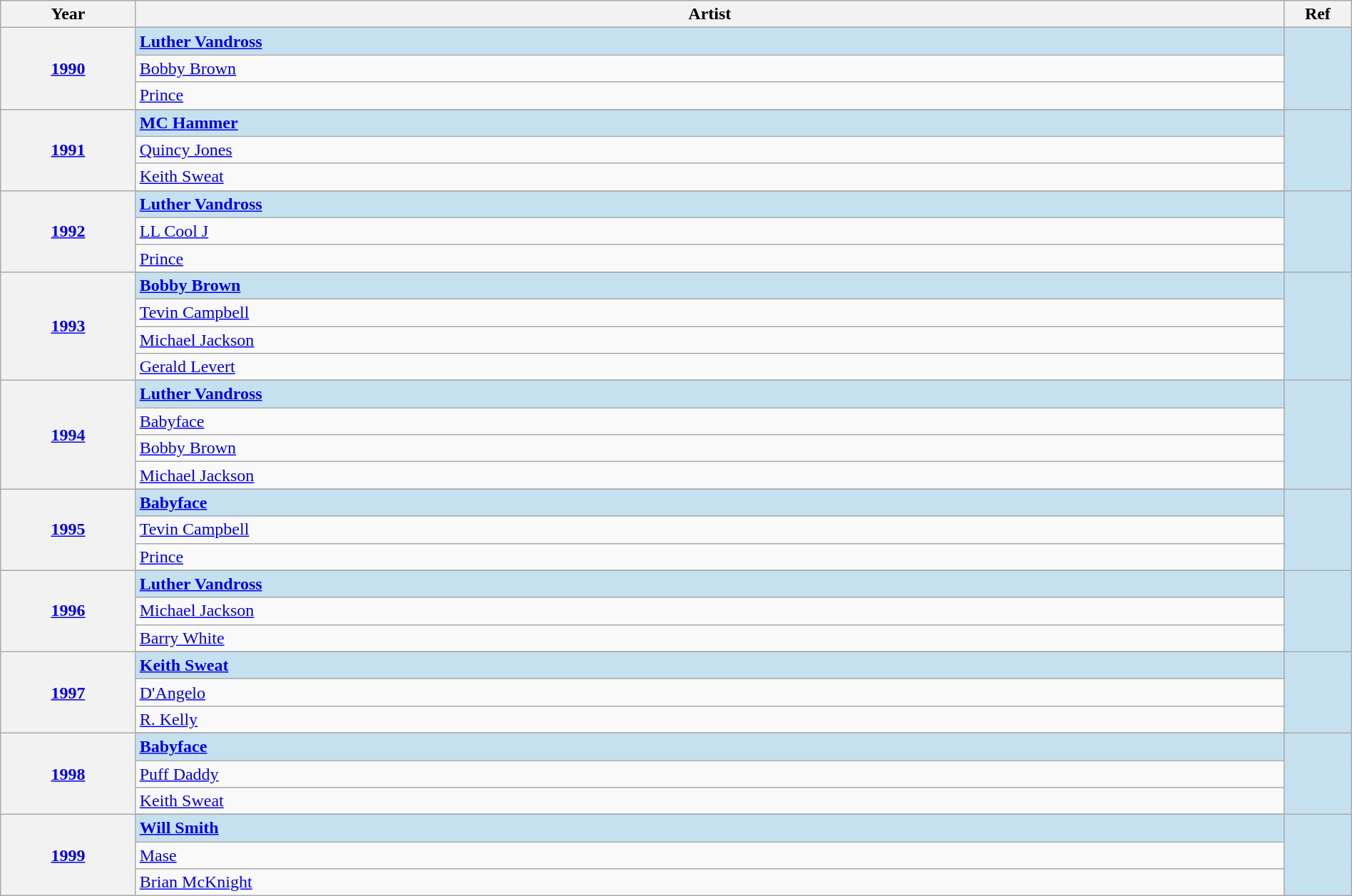<table class="wikitable" width="100%">
<tr>
<th width="10%">Year</th>
<th width="85%">Artist</th>
<th width="5%">Ref</th>
</tr>
<tr>
<th rowspan="4" align="center"><a href='#'>1990<br></a></th>
</tr>
<tr style="background:#c5e1f0">
<td><strong><a href='#'>Luther Vandross</a></strong></td>
<td rowspan="4" align="center"></td>
</tr>
<tr>
<td><a href='#'>Bobby Brown</a></td>
</tr>
<tr>
<td><a href='#'>Prince</a></td>
</tr>
<tr>
<th rowspan="4" align="center"><a href='#'>1991<br></a></th>
</tr>
<tr style="background:#c5e1f0">
<td><strong><a href='#'>MC Hammer</a></strong></td>
<td rowspan="4" align="center"></td>
</tr>
<tr>
<td><a href='#'>Quincy Jones</a></td>
</tr>
<tr>
<td><a href='#'>Keith Sweat</a></td>
</tr>
<tr>
<th rowspan="4" align="center"><a href='#'>1992<br></a></th>
</tr>
<tr style="background:#c5e1f0">
<td><strong><a href='#'>Luther Vandross</a></strong></td>
<td rowspan="4" align="center"></td>
</tr>
<tr>
<td><a href='#'>LL Cool J</a></td>
</tr>
<tr>
<td><a href='#'>Prince</a></td>
</tr>
<tr>
<th rowspan="5" align="center"><a href='#'>1993<br></a></th>
</tr>
<tr style="background:#c5e1f0">
<td><strong><a href='#'>Bobby Brown</a></strong></td>
<td rowspan="5" align="center"></td>
</tr>
<tr>
<td><a href='#'>Tevin Campbell</a></td>
</tr>
<tr>
<td><a href='#'>Michael Jackson</a></td>
</tr>
<tr>
<td><a href='#'>Gerald Levert</a></td>
</tr>
<tr>
<th rowspan="5" align="center"><a href='#'>1994<br></a></th>
</tr>
<tr style="background:#c5e1f0">
<td><strong><a href='#'>Luther Vandross</a></strong></td>
<td rowspan="5" align="center"></td>
</tr>
<tr>
<td><a href='#'>Babyface</a></td>
</tr>
<tr>
<td><a href='#'>Bobby Brown</a></td>
</tr>
<tr>
<td><a href='#'>Michael Jackson</a></td>
</tr>
<tr>
<th rowspan="4" align="center"><a href='#'>1995<br></a></th>
</tr>
<tr style="background:#c5e1f0">
<td><strong><a href='#'>Babyface</a></strong></td>
<td rowspan="4" align="center"></td>
</tr>
<tr>
<td><a href='#'>Tevin Campbell</a></td>
</tr>
<tr>
<td><a href='#'>Prince</a></td>
</tr>
<tr>
<th rowspan="4" align="center"><a href='#'>1996<br></a></th>
</tr>
<tr style="background:#c5e1f0">
<td><strong><a href='#'>Luther Vandross</a></strong></td>
<td rowspan="4" align="center"></td>
</tr>
<tr>
<td><a href='#'>Michael Jackson</a></td>
</tr>
<tr>
<td><a href='#'>Barry White</a></td>
</tr>
<tr>
<th rowspan="4" align="center"><a href='#'>1997<br></a></th>
</tr>
<tr style="background:#c5e1f0">
<td><strong><a href='#'>Keith Sweat</a></strong></td>
<td rowspan="4" align="center"></td>
</tr>
<tr>
<td><a href='#'>D'Angelo</a></td>
</tr>
<tr>
<td><a href='#'>R. Kelly</a></td>
</tr>
<tr>
<th rowspan="4" align="center"><a href='#'>1998<br></a></th>
</tr>
<tr style="background:#c5e1f0">
<td><strong><a href='#'>Babyface</a></strong></td>
<td rowspan="4" align="center"></td>
</tr>
<tr>
<td><a href='#'>Puff Daddy</a></td>
</tr>
<tr>
<td><a href='#'>Keith Sweat</a></td>
</tr>
<tr>
<th rowspan="4" align="center"><a href='#'>1999<br></a></th>
</tr>
<tr style="background:#c5e1f0">
<td><strong><a href='#'>Will Smith</a></strong></td>
<td rowspan="4" align="center"></td>
</tr>
<tr>
<td><a href='#'>Mase</a></td>
</tr>
<tr>
<td><a href='#'>Brian McKnight</a></td>
</tr>
</table>
